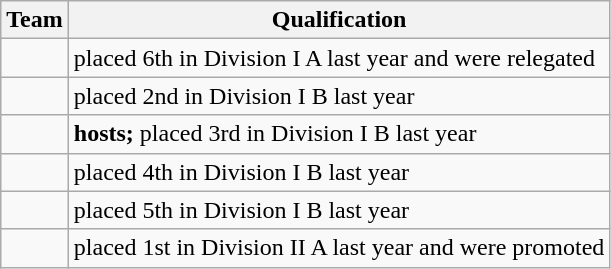<table class="wikitable">
<tr>
<th>Team</th>
<th>Qualification</th>
</tr>
<tr>
<td></td>
<td>placed 6th in Division I A last year and were relegated</td>
</tr>
<tr>
<td></td>
<td>placed 2nd in Division I B last year</td>
</tr>
<tr>
<td></td>
<td><strong>hosts;</strong> placed 3rd in Division I B last year</td>
</tr>
<tr>
<td></td>
<td>placed 4th in Division I B last year</td>
</tr>
<tr>
<td></td>
<td>placed 5th in Division I B last year</td>
</tr>
<tr>
<td></td>
<td>placed 1st in Division II A last year and were promoted</td>
</tr>
</table>
